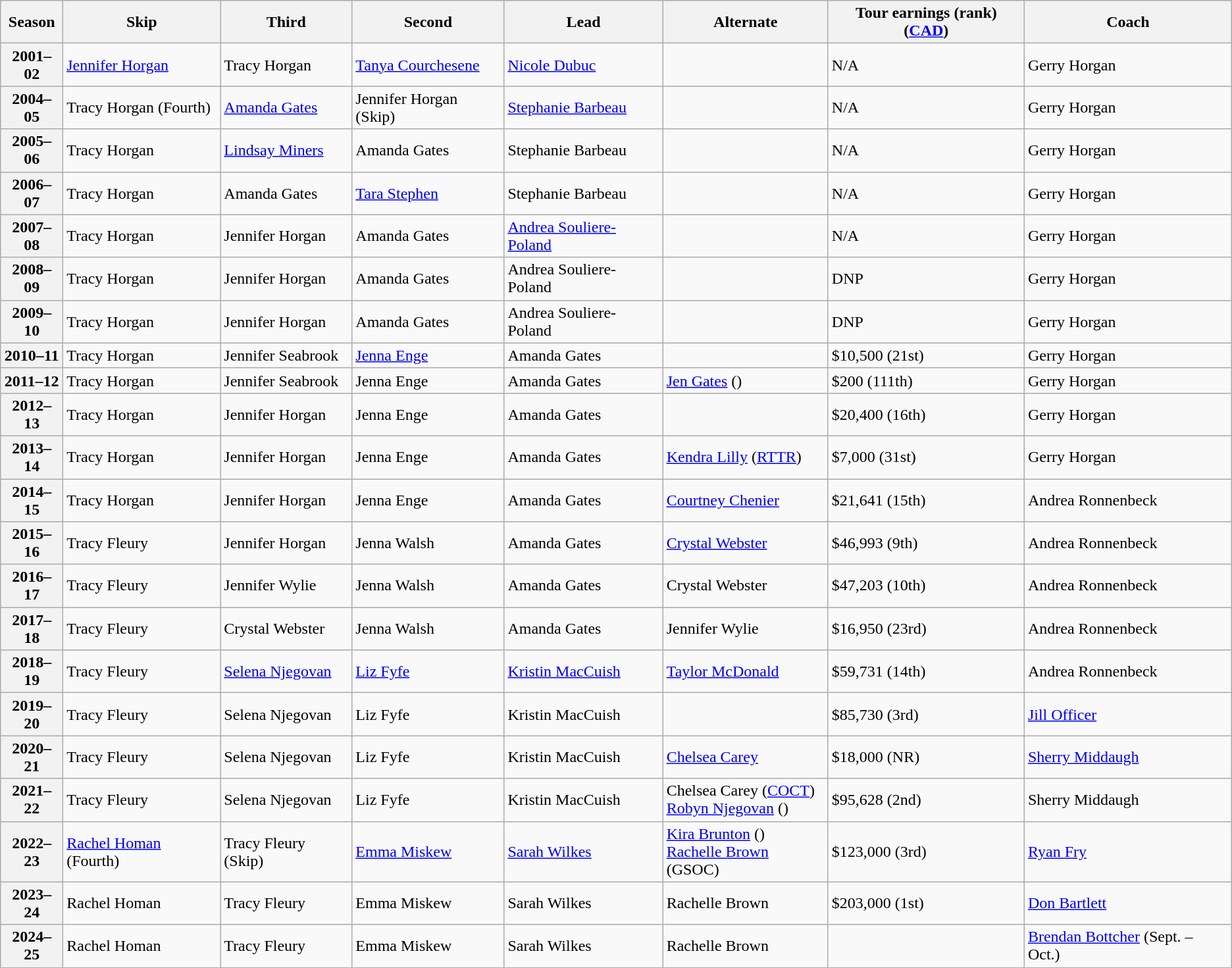<table class="wikitable">
<tr>
<th scope="col">Season</th>
<th scope="col">Skip</th>
<th scope="col">Third</th>
<th scope="col">Second</th>
<th scope="col">Lead</th>
<th scope="col">Alternate</th>
<th scope="col">Tour earnings (rank) (<a href='#'>CAD</a>)</th>
<th scope="col">Coach</th>
</tr>
<tr>
<th scope="row">2001–02</th>
<td><a href='#'>Jennifer Horgan</a></td>
<td>Tracy Horgan</td>
<td><a href='#'>Tanya Courchesene</a></td>
<td><a href='#'>Nicole Dubuc</a></td>
<td></td>
<td>N/A</td>
<td>Gerry Horgan</td>
</tr>
<tr>
<th scope="row">2004–05</th>
<td>Tracy Horgan (Fourth)</td>
<td><a href='#'>Amanda Gates</a></td>
<td>Jennifer Horgan (Skip)</td>
<td><a href='#'>Stephanie Barbeau</a></td>
<td></td>
<td>N/A</td>
<td>Gerry Horgan</td>
</tr>
<tr>
<th scope="row">2005–06</th>
<td>Tracy Horgan</td>
<td><a href='#'>Lindsay Miners</a></td>
<td>Amanda Gates</td>
<td>Stephanie Barbeau</td>
<td></td>
<td>N/A</td>
<td>Gerry Horgan</td>
</tr>
<tr>
<th scope="row">2006–07</th>
<td>Tracy Horgan</td>
<td>Amanda Gates</td>
<td><a href='#'>Tara Stephen</a></td>
<td>Stephanie Barbeau</td>
<td></td>
<td>N/A</td>
<td>Gerry Horgan</td>
</tr>
<tr>
<th scope="row">2007–08</th>
<td>Tracy Horgan</td>
<td>Jennifer Horgan</td>
<td>Amanda Gates</td>
<td><a href='#'>Andrea Souliere-Poland</a></td>
<td></td>
<td>N/A</td>
<td>Gerry Horgan</td>
</tr>
<tr>
<th scope="row">2008–09</th>
<td>Tracy Horgan</td>
<td>Jennifer Horgan</td>
<td>Amanda Gates</td>
<td>Andrea Souliere-Poland</td>
<td></td>
<td>DNP</td>
<td>Gerry Horgan</td>
</tr>
<tr>
<th scope="row">2009–10</th>
<td>Tracy Horgan</td>
<td>Jennifer Horgan</td>
<td>Amanda Gates</td>
<td>Andrea Souliere-Poland</td>
<td></td>
<td>DNP</td>
<td>Gerry Horgan</td>
</tr>
<tr>
<th scope="row">2010–11</th>
<td>Tracy Horgan</td>
<td>Jennifer Seabrook</td>
<td><a href='#'>Jenna Enge</a></td>
<td>Amanda Gates</td>
<td></td>
<td>$10,500 (21st)</td>
<td>Gerry Horgan</td>
</tr>
<tr>
<th scope="row">2011–12</th>
<td>Tracy Horgan</td>
<td>Jennifer Seabrook</td>
<td>Jenna Enge</td>
<td>Amanda Gates</td>
<td><a href='#'>Jen Gates</a> ()</td>
<td>$200 (111th)</td>
<td>Gerry Horgan</td>
</tr>
<tr>
<th scope="row">2012–13</th>
<td>Tracy Horgan</td>
<td>Jennifer Horgan</td>
<td>Jenna Enge</td>
<td>Amanda Gates</td>
<td></td>
<td>$20,400 (16th)</td>
<td>Gerry Horgan</td>
</tr>
<tr>
<th scope="row">2013–14</th>
<td>Tracy Horgan</td>
<td>Jennifer Horgan</td>
<td>Jenna Enge</td>
<td>Amanda Gates</td>
<td><a href='#'>Kendra Lilly</a> (<a href='#'>RTTR</a>)</td>
<td>$7,000 (31st)</td>
<td>Gerry Horgan</td>
</tr>
<tr>
<th scope="row">2014–15</th>
<td>Tracy Horgan</td>
<td>Jennifer Horgan</td>
<td>Jenna Enge</td>
<td>Amanda Gates</td>
<td><a href='#'>Courtney Chenier</a></td>
<td>$21,641 (15th)</td>
<td>Andrea Ronnenbeck</td>
</tr>
<tr>
<th scope="row">2015–16</th>
<td>Tracy Fleury</td>
<td>Jennifer Horgan</td>
<td>Jenna Walsh</td>
<td>Amanda Gates</td>
<td><a href='#'>Crystal Webster</a></td>
<td>$46,993 (9th)</td>
<td>Andrea Ronnenbeck</td>
</tr>
<tr>
<th scope="row">2016–17</th>
<td>Tracy Fleury</td>
<td>Jennifer Wylie</td>
<td>Jenna Walsh</td>
<td>Amanda Gates</td>
<td>Crystal Webster</td>
<td>$47,203 (10th)</td>
<td>Andrea Ronnenbeck</td>
</tr>
<tr>
<th scope="row">2017–18</th>
<td>Tracy Fleury</td>
<td>Crystal Webster</td>
<td>Jenna Walsh</td>
<td>Amanda Gates</td>
<td>Jennifer Wylie</td>
<td>$16,950 (23rd)</td>
<td>Andrea Ronnenbeck</td>
</tr>
<tr>
<th scope="row">2018–19</th>
<td>Tracy Fleury</td>
<td><a href='#'>Selena Njegovan</a></td>
<td><a href='#'>Liz Fyfe</a></td>
<td><a href='#'>Kristin MacCuish</a></td>
<td><a href='#'>Taylor McDonald</a></td>
<td>$59,731 (14th)</td>
<td>Andrea Ronnenbeck</td>
</tr>
<tr>
<th scope="row">2019–20</th>
<td>Tracy Fleury</td>
<td>Selena Njegovan</td>
<td>Liz Fyfe</td>
<td>Kristin MacCuish</td>
<td></td>
<td>$85,730 (3rd)</td>
<td><a href='#'>Jill Officer</a></td>
</tr>
<tr>
<th scope="row">2020–21</th>
<td>Tracy Fleury</td>
<td>Selena Njegovan</td>
<td>Liz Fyfe</td>
<td>Kristin MacCuish</td>
<td><a href='#'>Chelsea Carey</a></td>
<td>$18,000 (NR)</td>
<td><a href='#'>Sherry Middaugh</a></td>
</tr>
<tr>
<th scope="row">2021–22</th>
<td>Tracy Fleury</td>
<td>Selena Njegovan</td>
<td>Liz Fyfe</td>
<td>Kristin MacCuish</td>
<td>Chelsea Carey (<a href='#'>COCT</a>) <br> <a href='#'>Robyn Njegovan</a> ()</td>
<td>$95,628  (2nd)</td>
<td>Sherry Middaugh</td>
</tr>
<tr>
<th scope="row">2022–23</th>
<td><a href='#'>Rachel Homan</a> (Fourth)</td>
<td>Tracy Fleury (Skip)</td>
<td><a href='#'>Emma Miskew</a></td>
<td><a href='#'>Sarah Wilkes</a></td>
<td><a href='#'>Kira Brunton</a> () <br> <a href='#'>Rachelle Brown</a> (GSOC)</td>
<td>$123,000  (3rd)</td>
<td><a href='#'>Ryan Fry</a></td>
</tr>
<tr>
<th scope="row">2023–24</th>
<td>Rachel Homan</td>
<td>Tracy Fleury</td>
<td>Emma Miskew</td>
<td>Sarah Wilkes</td>
<td>Rachelle Brown</td>
<td>$203,000  (1st)</td>
<td><a href='#'>Don Bartlett</a></td>
</tr>
<tr>
<th scope="row">2024–25</th>
<td>Rachel Homan</td>
<td>Tracy Fleury</td>
<td>Emma Miskew</td>
<td>Sarah Wilkes</td>
<td>Rachelle Brown</td>
<td></td>
<td><a href='#'>Brendan Bottcher</a> (Sept. – Oct.)</td>
</tr>
</table>
